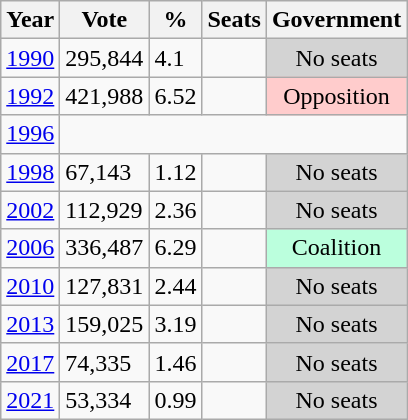<table class="wikitable">
<tr>
<th>Year</th>
<th>Vote</th>
<th>%</th>
<th>Seats</th>
<th>Government</th>
</tr>
<tr>
<td><a href='#'>1990</a></td>
<td>295,844</td>
<td>4.1</td>
<td></td>
<td style="background:Lightgray;" align=center>No seats</td>
</tr>
<tr>
<td><a href='#'>1992</a></td>
<td>421,988</td>
<td>6.52</td>
<td></td>
<td style="background:#fcc;" align=center>Opposition</td>
</tr>
<tr>
<td><a href='#'>1996</a></td>
<td colspan="5"></td>
</tr>
<tr>
<td><a href='#'>1998</a></td>
<td>67,143</td>
<td>1.12</td>
<td></td>
<td style="background:Lightgray;" align=center>No seats</td>
</tr>
<tr>
<td><a href='#'>2002</a></td>
<td>112,929</td>
<td>2.36</td>
<td></td>
<td style="background:Lightgray;" align=center>No seats</td>
</tr>
<tr>
<td><a href='#'>2006</a></td>
<td>336,487</td>
<td>6.29</td>
<td></td>
<td style="background:#bfd;" align=center>Coalition</td>
</tr>
<tr>
<td><a href='#'>2010</a></td>
<td>127,831</td>
<td>2.44</td>
<td></td>
<td style="background:Lightgray;" align=center>No seats</td>
</tr>
<tr>
<td><a href='#'>2013</a></td>
<td>159,025</td>
<td>3.19</td>
<td></td>
<td style="background:Lightgray;" align=center>No seats</td>
</tr>
<tr>
<td><a href='#'>2017</a></td>
<td>74,335</td>
<td>1.46</td>
<td></td>
<td style="background:Lightgray;" align=center>No seats</td>
</tr>
<tr>
<td><a href='#'>2021</a></td>
<td>53,334</td>
<td>0.99</td>
<td></td>
<td style="background:Lightgray;" align=center>No seats</td>
</tr>
</table>
